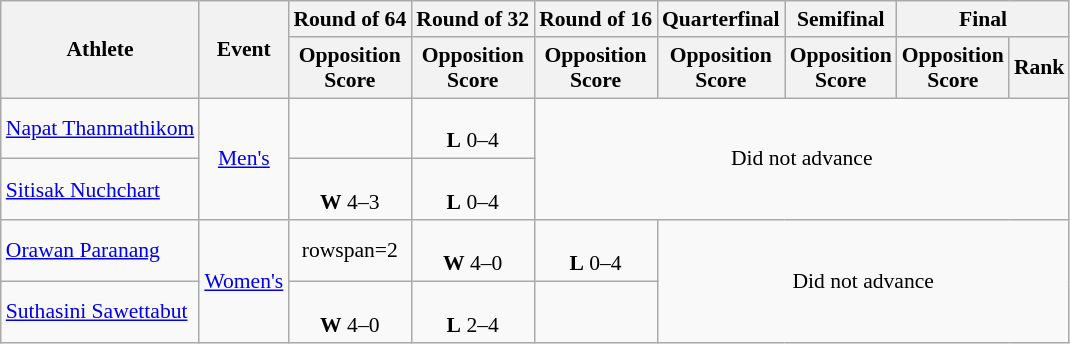<table class=wikitable style=font-size:90%;text-align:center>
<tr>
<th rowspan="2">Athlete</th>
<th rowspan="2">Event</th>
<th>Round of 64</th>
<th>Round of 32</th>
<th>Round of 16</th>
<th>Quarterfinal</th>
<th>Semifinal</th>
<th colspan="2">Final</th>
</tr>
<tr>
<th>Opposition<br>Score</th>
<th>Opposition<br>Score</th>
<th>Opposition<br>Score</th>
<th>Opposition<br>Score</th>
<th>Opposition<br>Score</th>
<th>Opposition<br>Score</th>
<th>Rank</th>
</tr>
<tr>
<td align=left><a href='#'>Napat Thanmathikom</a></td>
<td rowspan="2"><a href='#'>Men's</a></td>
<td></td>
<td><br><strong>L</strong> 0–4</td>
<td rowspan=2 colspan="5">Did not advance</td>
</tr>
<tr>
<td align=left><a href='#'>Sitisak Nuchchart</a></td>
<td><br><strong>W</strong> 4–3</td>
<td><br><strong>L</strong> 0–4</td>
</tr>
<tr>
<td align=left><a href='#'>Orawan Paranang</a></td>
<td rowspan="2"><a href='#'>Women's</a></td>
<td>rowspan=2 </td>
<td><br><strong>W</strong> 4–0</td>
<td><br><strong>L</strong> 0–4</td>
<td rowspan=2 colspan="4">Did not advance</td>
</tr>
<tr>
<td align=left><a href='#'>Suthasini Sawettabut</a></td>
<td><br><strong>W</strong> 4–0</td>
<td><br><strong>L</strong> 2–4</td>
</tr>
</table>
